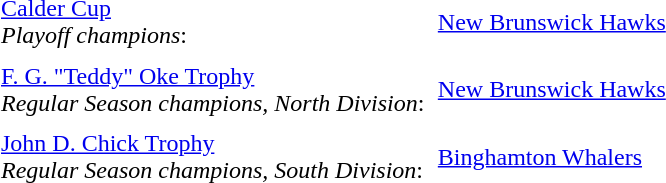<table cellpadding="3" cellspacing="3">
<tr>
<td><a href='#'>Calder Cup</a><br><em>Playoff champions</em>:</td>
<td><a href='#'>New Brunswick Hawks</a></td>
</tr>
<tr>
<td><a href='#'>F. G. "Teddy" Oke Trophy</a><br><em>Regular Season champions, North Division</em>:</td>
<td><a href='#'>New Brunswick Hawks</a></td>
</tr>
<tr>
<td><a href='#'>John D. Chick Trophy</a><br><em>Regular Season champions, South Division</em>:</td>
<td><a href='#'>Binghamton Whalers</a></td>
</tr>
</table>
